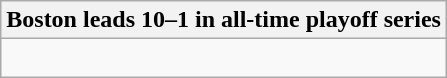<table class="wikitable collapsible collapsed">
<tr>
<th>Boston leads 10–1 in all-time playoff series</th>
</tr>
<tr>
<td><br>









</td>
</tr>
</table>
